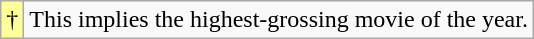<table class="wikitable">
<tr>
<td style="background-color:#FFFF99">†</td>
<td>This implies the highest-grossing movie of the year.</td>
</tr>
</table>
